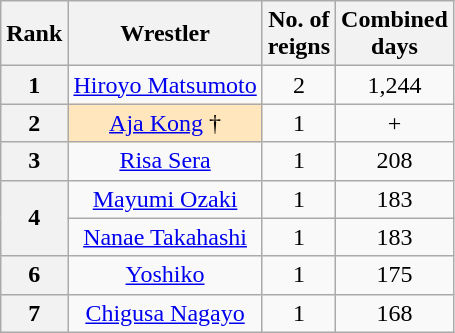<table class="wikitable sortable" style="text-align: center">
<tr>
<th>Rank</th>
<th>Wrestler</th>
<th>No. of<br>reigns</th>
<th>Combined<br>days</th>
</tr>
<tr>
<th>1</th>
<td><a href='#'>Hiroyo Matsumoto</a></td>
<td>2</td>
<td>1,244</td>
</tr>
<tr>
<th>2</th>
<td style="background-color:#FFE6BD"><a href='#'>Aja Kong</a> †</td>
<td>1</td>
<td>+</td>
</tr>
<tr>
<th>3</th>
<td><a href='#'>Risa Sera</a></td>
<td>1</td>
<td>208</td>
</tr>
<tr>
<th rowspan=2>4</th>
<td><a href='#'>Mayumi Ozaki</a></td>
<td>1</td>
<td>183</td>
</tr>
<tr>
<td><a href='#'>Nanae Takahashi</a></td>
<td>1</td>
<td>183</td>
</tr>
<tr>
<th>6</th>
<td><a href='#'>Yoshiko</a></td>
<td>1</td>
<td>175</td>
</tr>
<tr>
<th>7</th>
<td><a href='#'>Chigusa Nagayo</a></td>
<td>1</td>
<td>168</td>
</tr>
</table>
